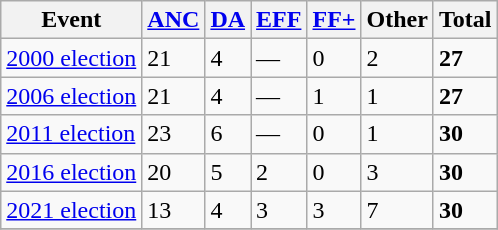<table class="wikitable">
<tr>
<th>Event</th>
<th><a href='#'>ANC</a></th>
<th><a href='#'>DA</a></th>
<th><a href='#'>EFF</a></th>
<th><a href='#'>FF+</a></th>
<th>Other</th>
<th>Total</th>
</tr>
<tr>
<td><a href='#'>2000 election</a></td>
<td>21</td>
<td>4</td>
<td>—</td>
<td>0</td>
<td>2</td>
<td><strong>27</strong></td>
</tr>
<tr>
<td><a href='#'>2006 election</a></td>
<td>21</td>
<td>4</td>
<td>—</td>
<td>1</td>
<td>1</td>
<td><strong>27</strong></td>
</tr>
<tr>
<td><a href='#'>2011 election</a></td>
<td>23</td>
<td>6</td>
<td>—</td>
<td>0</td>
<td>1</td>
<td><strong>30</strong></td>
</tr>
<tr>
<td><a href='#'>2016 election</a></td>
<td>20</td>
<td>5</td>
<td>2</td>
<td>0</td>
<td>3</td>
<td><strong>30</strong></td>
</tr>
<tr>
<td><a href='#'>2021 election</a></td>
<td>13</td>
<td>4</td>
<td>3</td>
<td>3</td>
<td>7</td>
<td><strong>30</strong></td>
</tr>
<tr>
</tr>
</table>
